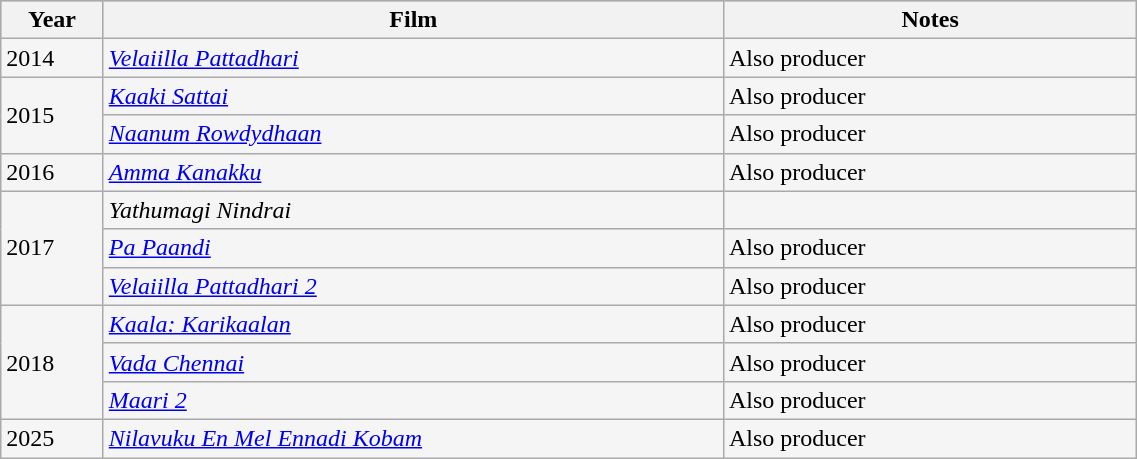<table class="wikitable sortable" style="background:#f5f5f5; width:60%;">
<tr style="background:#B0C4DE; text-align:center;">
<th style="width:3%;">Year</th>
<th style="width:24%;">Film</th>
<th style="width:16%;">Notes</th>
</tr>
<tr>
<td>2014</td>
<td><em><a href='#'>Velaiilla Pattadhari</a></em></td>
<td>Also producer</td>
</tr>
<tr>
<td rowspan=2>2015</td>
<td><em><a href='#'>Kaaki Sattai</a></em></td>
<td>Also producer</td>
</tr>
<tr>
<td><em><a href='#'>Naanum Rowdydhaan</a></em></td>
<td>Also producer</td>
</tr>
<tr>
<td>2016</td>
<td><em><a href='#'>Amma Kanakku</a></em></td>
<td>Also producer</td>
</tr>
<tr>
<td rowspan=3>2017</td>
<td><em>Yathumagi Nindrai</em></td>
<td></td>
</tr>
<tr>
<td><em><a href='#'>Pa Paandi</a></em></td>
<td>Also producer</td>
</tr>
<tr>
<td><em><a href='#'>Velaiilla Pattadhari 2</a></em></td>
<td>Also producer</td>
</tr>
<tr>
<td rowspan=3>2018</td>
<td><em><a href='#'>Kaala: Karikaalan</a></em></td>
<td>Also producer</td>
</tr>
<tr>
<td><em><a href='#'>Vada Chennai</a></em></td>
<td>Also producer</td>
</tr>
<tr>
<td><em><a href='#'>Maari 2</a></em></td>
<td>Also producer</td>
</tr>
<tr>
<td>2025</td>
<td><em><a href='#'>Nilavuku En Mel Ennadi Kobam</a></em></td>
<td>Also producer</td>
</tr>
</table>
